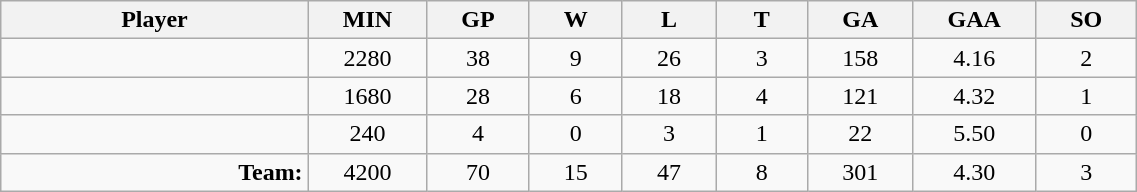<table class="wikitable sortable" width="60%">
<tr>
<th bgcolor="#DDDDFF" width="10%">Player</th>
<th width="3%" bgcolor="#DDDDFF" title="Minutes played">MIN</th>
<th width="3%" bgcolor="#DDDDFF" title="Games played in">GP</th>
<th width="3%" bgcolor="#DDDDFF" title="Wins">W</th>
<th width="3%" bgcolor="#DDDDFF"title="Losses">L</th>
<th width="3%" bgcolor="#DDDDFF" title="Ties">T</th>
<th width="3%" bgcolor="#DDDDFF" title="Goals against">GA</th>
<th width="3%" bgcolor="#DDDDFF" title="Goals against average">GAA</th>
<th width="3%" bgcolor="#DDDDFF"title="Shut-outs">SO</th>
</tr>
<tr align="center">
<td align="right"></td>
<td>2280</td>
<td>38</td>
<td>9</td>
<td>26</td>
<td>3</td>
<td>158</td>
<td>4.16</td>
<td>2</td>
</tr>
<tr align="center">
<td align="right"></td>
<td>1680</td>
<td>28</td>
<td>6</td>
<td>18</td>
<td>4</td>
<td>121</td>
<td>4.32</td>
<td>1</td>
</tr>
<tr align="center">
<td align="right"></td>
<td>240</td>
<td>4</td>
<td>0</td>
<td>3</td>
<td>1</td>
<td>22</td>
<td>5.50</td>
<td>0</td>
</tr>
<tr align="center">
<td align="right"><strong>Team:</strong></td>
<td>4200</td>
<td>70</td>
<td>15</td>
<td>47</td>
<td>8</td>
<td>301</td>
<td>4.30</td>
<td>3</td>
</tr>
</table>
